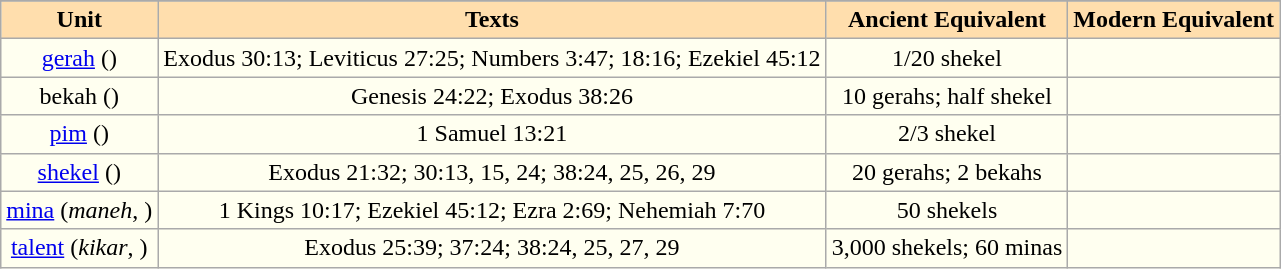<table class="wikitable" style="background:Ivory; text-align:center">
<tr>
</tr>
<tr>
<th style="background:Navajowhite;">Unit</th>
<th style="background:Navajowhite;">Texts</th>
<th style="background:Navajowhite;">Ancient Equivalent</th>
<th style="background:Navajowhite;">Modern Equivalent</th>
</tr>
<tr>
<td><a href='#'>gerah</a> ()</td>
<td>Exodus 30:13; Leviticus 27:25; Numbers 3:47; 18:16; Ezekiel 45:12</td>
<td>1/20 shekel</td>
<td></td>
</tr>
<tr>
<td>bekah ()</td>
<td>Genesis 24:22; Exodus 38:26</td>
<td>10 gerahs; half shekel</td>
<td></td>
</tr>
<tr>
<td><a href='#'>pim</a> ()</td>
<td>1 Samuel 13:21</td>
<td>2/3 shekel</td>
<td></td>
</tr>
<tr>
<td><a href='#'>shekel</a> ()</td>
<td>Exodus 21:32; 30:13, 15, 24; 38:24, 25, 26, 29</td>
<td>20 gerahs; 2 bekahs</td>
<td></td>
</tr>
<tr>
<td><a href='#'>mina</a> (<em>maneh</em>, )</td>
<td>1 Kings 10:17; Ezekiel 45:12; Ezra 2:69; Nehemiah 7:70</td>
<td>50 shekels</td>
<td></td>
</tr>
<tr>
<td><a href='#'>talent</a> (<em>kikar</em>, )</td>
<td>Exodus 25:39; 37:24; 38:24, 25, 27, 29</td>
<td>3,000 shekels; 60 minas</td>
<td></td>
</tr>
</table>
